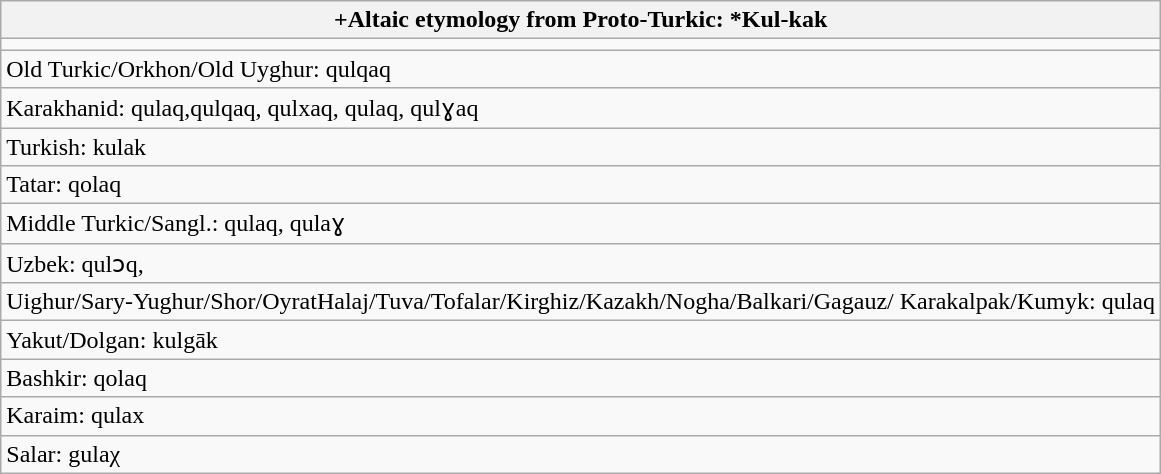<table class="wikitable mw-collapsible mw-collapsed mw-floatright">
<tr>
<th>+Altaic etymology from Proto-Turkic: *Kul-kak</th>
</tr>
<tr>
<td><strong></strong></td>
</tr>
<tr>
<td>Old Turkic/Orkhon/Old Uyghur: qulqaq</td>
</tr>
<tr>
<td>Karakhanid: qulaq,qulqaq, qulxaq, qulaq, qulɣaq</td>
</tr>
<tr>
<td>Turkish: kulak</td>
</tr>
<tr>
<td>Tatar: qolaq</td>
</tr>
<tr>
<td>Middle Turkic/Sangl.: qulaq, qulaɣ</td>
</tr>
<tr>
<td>Uzbek: qulɔq,</td>
</tr>
<tr>
<td>Uighur/Sary-Yughur/Shor/OyratHalaj/Tuva/Tofalar/Kirghiz/Kazakh/Nogha/Balkari/Gagauz/ Karakalpak/Kumyk: qulaq</td>
</tr>
<tr>
<td>Yakut/Dolgan: kulgāk</td>
</tr>
<tr>
<td>Bashkir: qolaq</td>
</tr>
<tr>
<td>Karaim: qulax</td>
</tr>
<tr>
<td>Salar: gulaχ</td>
</tr>
</table>
